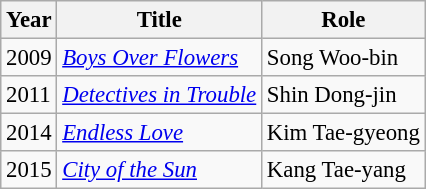<table class="wikitable" style="font-size: 95%;">
<tr>
<th>Year</th>
<th>Title</th>
<th>Role</th>
</tr>
<tr>
<td>2009</td>
<td><em><a href='#'>Boys Over Flowers</a></em></td>
<td>Song Woo-bin</td>
</tr>
<tr>
<td>2011</td>
<td><em><a href='#'>Detectives in Trouble</a></em></td>
<td>Shin Dong-jin</td>
</tr>
<tr>
<td>2014</td>
<td><em><a href='#'>Endless Love</a></em></td>
<td>Kim Tae-gyeong</td>
</tr>
<tr>
<td>2015</td>
<td><em><a href='#'>City of the Sun</a></em></td>
<td>Kang Tae-yang</td>
</tr>
</table>
